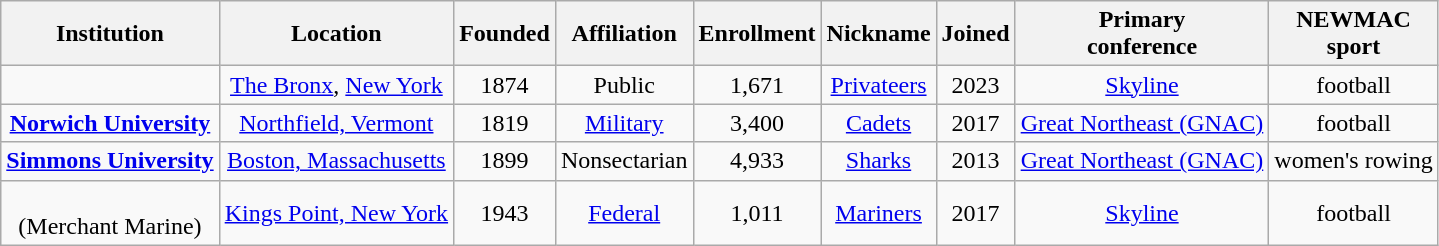<table class="wikitable sortable" style="text-align:center;">
<tr>
<th>Institution</th>
<th>Location</th>
<th>Founded</th>
<th>Affiliation</th>
<th>Enrollment</th>
<th>Nickname</th>
<th>Joined</th>
<th>Primary<br>conference</th>
<th>NEWMAC<br>sport</th>
</tr>
<tr>
<td></td>
<td><a href='#'>The Bronx</a>, <a href='#'>New York</a></td>
<td>1874</td>
<td>Public</td>
<td>1,671</td>
<td><a href='#'>Privateers</a></td>
<td>2023</td>
<td><a href='#'>Skyline</a></td>
<td>football</td>
</tr>
<tr>
<td><strong><a href='#'>Norwich University</a></strong></td>
<td><a href='#'>Northfield, Vermont</a></td>
<td>1819</td>
<td><a href='#'>Military</a></td>
<td>3,400</td>
<td><a href='#'>Cadets</a></td>
<td>2017</td>
<td><a href='#'>Great Northeast (GNAC)</a></td>
<td>football</td>
</tr>
<tr>
<td><strong><a href='#'>Simmons University</a></strong></td>
<td><a href='#'>Boston, Massachusetts</a></td>
<td>1899</td>
<td>Nonsectarian</td>
<td>4,933</td>
<td><a href='#'>Sharks</a></td>
<td>2013</td>
<td><a href='#'>Great Northeast (GNAC)</a></td>
<td>women's rowing</td>
</tr>
<tr>
<td><br>(Merchant Marine)</td>
<td><a href='#'>Kings Point, New York</a></td>
<td>1943</td>
<td><a href='#'>Federal</a></td>
<td>1,011</td>
<td><a href='#'>Mariners</a></td>
<td>2017</td>
<td><a href='#'>Skyline</a></td>
<td>football</td>
</tr>
</table>
